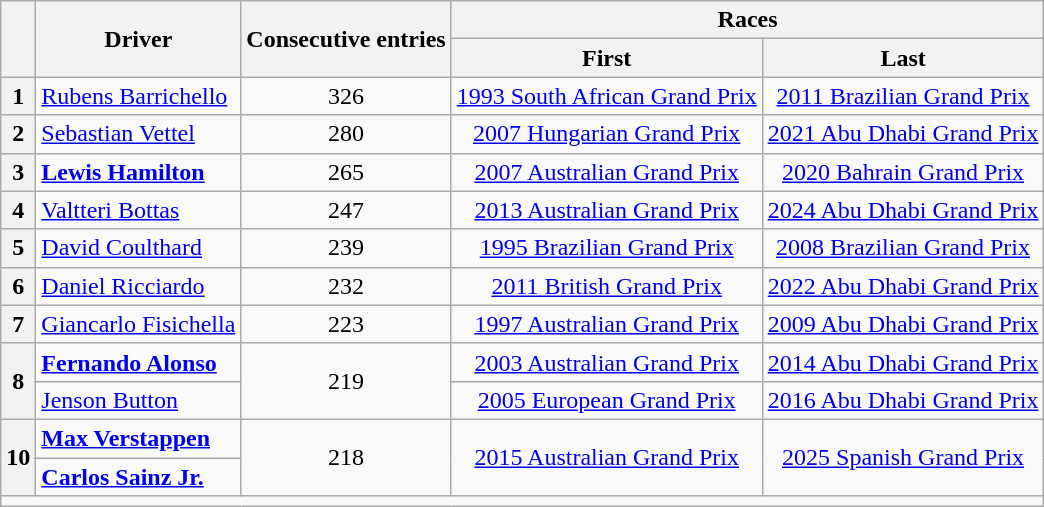<table class="wikitable" style="text-align:center">
<tr>
<th rowspan=2></th>
<th rowspan=2>Driver</th>
<th rowspan=2>Consecutive entries</th>
<th colspan=2>Races</th>
</tr>
<tr>
<th>First</th>
<th>Last</th>
</tr>
<tr>
<th>1</th>
<td align=left> <a href='#'>Rubens Barrichello</a></td>
<td>326</td>
<td><a href='#'>1993 South African Grand Prix</a></td>
<td><a href='#'>2011 Brazilian Grand Prix</a></td>
</tr>
<tr>
<th>2</th>
<td align=left> <a href='#'>Sebastian Vettel</a></td>
<td>280</td>
<td><a href='#'>2007 Hungarian Grand Prix</a></td>
<td><a href='#'>2021 Abu Dhabi Grand Prix</a></td>
</tr>
<tr>
<th>3</th>
<td align=left> <strong><a href='#'>Lewis Hamilton</a></strong></td>
<td>265</td>
<td><a href='#'>2007 Australian Grand Prix</a></td>
<td><a href='#'>2020 Bahrain Grand Prix</a></td>
</tr>
<tr>
<th>4</th>
<td align=left> <a href='#'>Valtteri Bottas</a></td>
<td>247</td>
<td><a href='#'>2013 Australian Grand Prix</a></td>
<td><a href='#'>2024 Abu Dhabi Grand Prix</a></td>
</tr>
<tr>
<th>5</th>
<td align=left> <a href='#'>David Coulthard</a></td>
<td>239</td>
<td><a href='#'>1995 Brazilian Grand Prix</a></td>
<td><a href='#'>2008 Brazilian Grand Prix</a></td>
</tr>
<tr>
<th>6</th>
<td align=left> <a href='#'>Daniel Ricciardo</a></td>
<td>232</td>
<td><a href='#'>2011 British Grand Prix</a></td>
<td><a href='#'>2022 Abu Dhabi Grand Prix</a></td>
</tr>
<tr>
<th>7</th>
<td align=left> <a href='#'>Giancarlo Fisichella</a></td>
<td>223</td>
<td><a href='#'>1997 Australian Grand Prix</a></td>
<td><a href='#'>2009 Abu Dhabi Grand Prix</a></td>
</tr>
<tr>
<th rowspan=2>8</th>
<td align=left> <strong><a href='#'>Fernando Alonso</a></strong></td>
<td rowspan=2>219</td>
<td><a href='#'>2003 Australian Grand Prix</a></td>
<td><a href='#'>2014 Abu Dhabi Grand Prix</a></td>
</tr>
<tr>
<td align=left> <a href='#'>Jenson Button</a></td>
<td><a href='#'>2005 European Grand Prix</a></td>
<td><a href='#'>2016 Abu Dhabi Grand Prix</a></td>
</tr>
<tr>
<th rowspan=2>10</th>
<td align=left> <strong><a href='#'>Max Verstappen</a></strong></td>
<td rowspan=2>218</td>
<td rowspan=2><a href='#'>2015 Australian Grand Prix</a></td>
<td rowspan=2><a href='#'>2025 Spanish Grand Prix</a> </td>
</tr>
<tr>
<td align=left> <strong><a href='#'>Carlos Sainz Jr.</a></strong></td>
</tr>
<tr>
<td colspan=5></td>
</tr>
</table>
